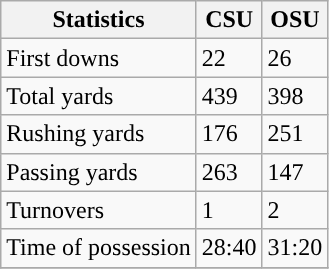<table class="wikitable" style="float: left;">
<tr>
<th>Statistics</th>
<th>CSU</th>
<th>OSU</th>
</tr>
<tr>
<td>First downs</td>
<td>22</td>
<td>26</td>
</tr>
<tr>
<td>Total yards</td>
<td>439</td>
<td>398</td>
</tr>
<tr>
<td>Rushing yards</td>
<td>176</td>
<td>251</td>
</tr>
<tr>
<td>Passing yards</td>
<td>263</td>
<td>147</td>
</tr>
<tr>
<td>Turnovers</td>
<td>1</td>
<td>2</td>
</tr>
<tr>
<td>Time of possession</td>
<td>28:40</td>
<td>31:20</td>
</tr>
<tr>
</tr>
</table>
